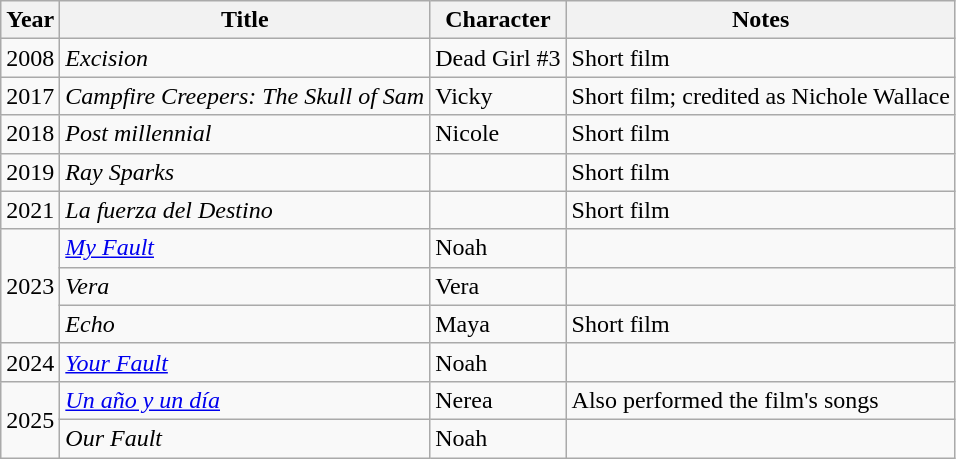<table class="wikitable">
<tr>
<th>Year</th>
<th>Title</th>
<th>Character</th>
<th>Notes</th>
</tr>
<tr>
<td>2008</td>
<td><em>Excision</em></td>
<td>Dead Girl #3</td>
<td>Short film</td>
</tr>
<tr>
<td>2017</td>
<td><em>Campfire Creepers: The Skull of Sam</em></td>
<td>Vicky</td>
<td>Short film; credited as Nichole Wallace</td>
</tr>
<tr>
<td>2018</td>
<td><em>Post millennial</em></td>
<td>Nicole</td>
<td>Short film</td>
</tr>
<tr>
<td>2019</td>
<td><em>Ray Sparks</em></td>
<td></td>
<td>Short film</td>
</tr>
<tr>
<td>2021</td>
<td><em>La fuerza del Destino</em></td>
<td></td>
<td>Short film</td>
</tr>
<tr>
<td rowspan="3">2023</td>
<td><em><a href='#'>My Fault</a></em></td>
<td>Noah</td>
<td></td>
</tr>
<tr>
<td><em>Vera</em></td>
<td>Vera</td>
<td></td>
</tr>
<tr>
<td><em>Echo</em></td>
<td>Maya</td>
<td>Short film</td>
</tr>
<tr>
<td rowspan="1">2024</td>
<td><em><a href='#'>Your Fault</a></em></td>
<td>Noah</td>
<td></td>
</tr>
<tr>
<td rowspan = "2">2025</td>
<td><em><a href='#'>Un año y un día</a></em></td>
<td>Nerea</td>
<td>Also performed the film's songs</td>
</tr>
<tr>
<td><em>Our Fault</em></td>
<td>Noah</td>
<td></td>
</tr>
</table>
